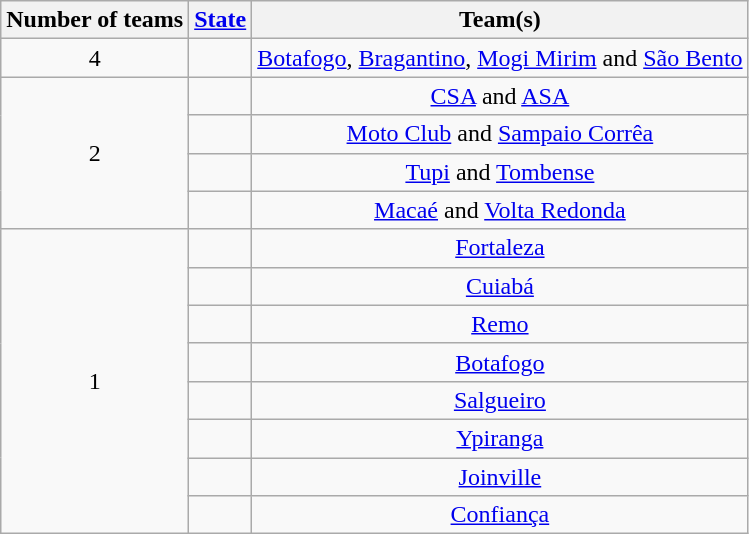<table class="wikitable" style="text-align:center">
<tr>
<th>Number of teams</th>
<th><a href='#'>State</a></th>
<th>Team(s)</th>
</tr>
<tr>
<td rowspan="1">4</td>
<td align="left"></td>
<td><a href='#'>Botafogo</a>, <a href='#'>Bragantino</a>, <a href='#'>Mogi Mirim</a> and <a href='#'>São Bento</a></td>
</tr>
<tr>
<td rowspan="4">2</td>
<td align="left"></td>
<td><a href='#'>CSA</a> and <a href='#'>ASA</a></td>
</tr>
<tr>
<td align="left"></td>
<td><a href='#'>Moto Club</a> and <a href='#'>Sampaio Corrêa</a></td>
</tr>
<tr>
<td align="left"></td>
<td><a href='#'>Tupi</a> and <a href='#'>Tombense</a></td>
</tr>
<tr>
<td align="left"></td>
<td><a href='#'>Macaé</a> and <a href='#'>Volta Redonda</a></td>
</tr>
<tr>
<td rowspan="8">1</td>
<td align="left"></td>
<td><a href='#'>Fortaleza</a></td>
</tr>
<tr>
<td align="left"></td>
<td><a href='#'>Cuiabá</a></td>
</tr>
<tr>
<td align="left"></td>
<td><a href='#'>Remo</a></td>
</tr>
<tr>
<td align="left"></td>
<td><a href='#'>Botafogo</a></td>
</tr>
<tr>
<td align="left"></td>
<td><a href='#'>Salgueiro</a></td>
</tr>
<tr>
<td align="left"></td>
<td><a href='#'>Ypiranga</a></td>
</tr>
<tr>
<td align="left"></td>
<td><a href='#'>Joinville</a></td>
</tr>
<tr>
<td align="left"></td>
<td><a href='#'>Confiança</a></td>
</tr>
</table>
